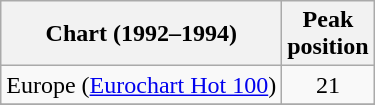<table class="wikitable sortable">
<tr>
<th>Chart (1992–1994)</th>
<th>Peak<br>position</th>
</tr>
<tr>
<td>Europe (<a href='#'>Eurochart Hot 100</a>)</td>
<td style="text-align:center;">21</td>
</tr>
<tr>
</tr>
<tr>
</tr>
<tr>
</tr>
</table>
